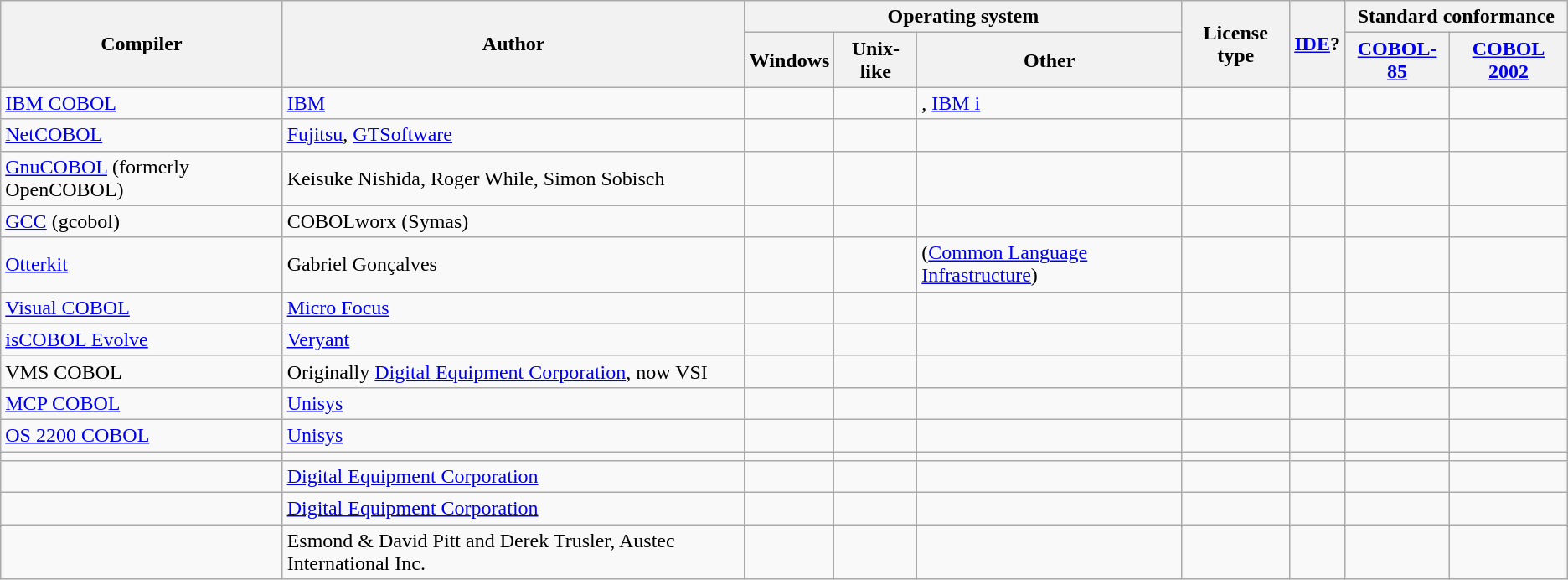<table class="wikitable sortable">
<tr>
<th rowspan="2">Compiler</th>
<th rowspan="2">Author</th>
<th colspan="3">Operating system</th>
<th rowspan="2">License type</th>
<th rowspan="2"><a href='#'>IDE</a>?</th>
<th colspan="2">Standard conformance</th>
</tr>
<tr>
<th>Windows</th>
<th>Unix-like</th>
<th>Other</th>
<th><a href='#'>COBOL-85</a></th>
<th><a href='#'>COBOL 2002</a></th>
</tr>
<tr>
<td><a href='#'>IBM COBOL</a></td>
<td><a href='#'>IBM</a></td>
<td></td>
<td></td>
<td>, <a href='#'>IBM i</a></td>
<td></td>
<td></td>
<td></td>
<td></td>
</tr>
<tr>
<td><a href='#'>NetCOBOL</a></td>
<td><a href='#'>Fujitsu</a>, <a href='#'>GTSoftware</a></td>
<td></td>
<td></td>
<td></td>
<td></td>
<td></td>
<td></td>
<td></td>
</tr>
<tr>
<td><a href='#'>GnuCOBOL</a> (formerly OpenCOBOL)</td>
<td>Keisuke Nishida, Roger While, Simon Sobisch</td>
<td></td>
<td></td>
<td></td>
<td></td>
<td></td>
<td></td>
<td></td>
</tr>
<tr>
<td><a href='#'>GCC</a> (gcobol)</td>
<td>COBOLworx (Symas)</td>
<td></td>
<td></td>
<td></td>
<td></td>
<td></td>
<td></td>
<td></td>
</tr>
<tr>
<td><a href='#'>Otterkit</a></td>
<td>Gabriel Gonçalves</td>
<td></td>
<td></td>
<td> (<a href='#'>Common Language Infrastructure</a>)</td>
<td></td>
<td></td>
<td></td>
<td></td>
</tr>
<tr>
<td><a href='#'>Visual COBOL</a></td>
<td><a href='#'>Micro Focus</a></td>
<td></td>
<td></td>
<td></td>
<td></td>
<td></td>
<td></td>
<td></td>
</tr>
<tr>
<td><a href='#'>isCOBOL Evolve</a></td>
<td><a href='#'>Veryant</a></td>
<td></td>
<td></td>
<td></td>
<td></td>
<td></td>
<td></td>
<td></td>
</tr>
<tr>
<td>VMS COBOL</td>
<td>Originally <a href='#'>Digital Equipment Corporation</a>, now VSI</td>
<td></td>
<td></td>
<td></td>
<td></td>
<td></td>
<td></td>
<td></td>
</tr>
<tr>
<td><a href='#'>MCP COBOL</a></td>
<td><a href='#'>Unisys</a></td>
<td></td>
<td></td>
<td></td>
<td></td>
<td></td>
<td></td>
<td></td>
</tr>
<tr>
<td><a href='#'>OS 2200 COBOL</a></td>
<td><a href='#'>Unisys</a></td>
<td></td>
<td></td>
<td></td>
<td></td>
<td></td>
<td></td>
<td></td>
</tr>
<tr>
<td></td>
<td></td>
<td></td>
<td></td>
<td></td>
<td></td>
<td></td>
<td></td>
<td></td>
</tr>
<tr>
<td></td>
<td><a href='#'>Digital Equipment Corporation</a></td>
<td></td>
<td></td>
<td></td>
<td></td>
<td></td>
<td></td>
<td></td>
</tr>
<tr>
<td></td>
<td><a href='#'>Digital Equipment Corporation</a></td>
<td></td>
<td></td>
<td></td>
<td></td>
<td></td>
<td></td>
<td></td>
</tr>
<tr>
<td></td>
<td>Esmond & David Pitt and Derek Trusler, Austec International Inc.</td>
<td></td>
<td></td>
<td></td>
<td></td>
<td></td>
<td></td>
<td></td>
</tr>
</table>
